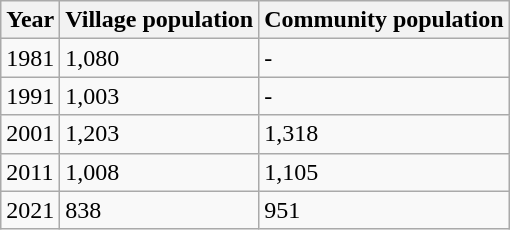<table class="wikitable">
<tr>
<th>Year</th>
<th>Village population</th>
<th>Community population</th>
</tr>
<tr>
<td>1981</td>
<td>1,080</td>
<td>-</td>
</tr>
<tr>
<td>1991</td>
<td>1,003</td>
<td>-</td>
</tr>
<tr>
<td>2001</td>
<td>1,203</td>
<td>1,318</td>
</tr>
<tr>
<td>2011</td>
<td>1,008</td>
<td>1,105</td>
</tr>
<tr>
<td>2021</td>
<td>838</td>
<td>951</td>
</tr>
</table>
